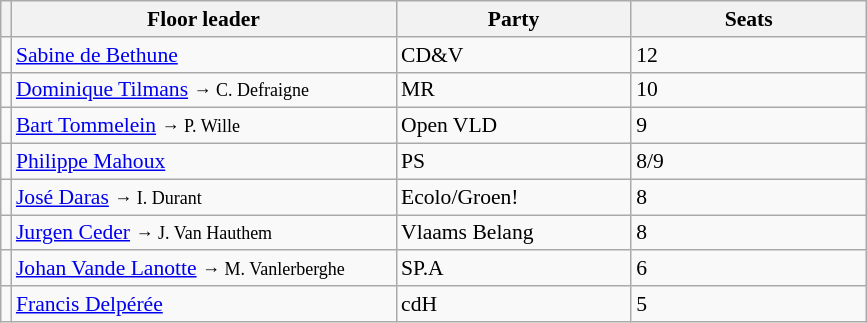<table class="sortable wikitable" style="text-align:left; font-size:90%">
<tr>
<th></th>
<th width="250">Floor leader</th>
<th width="150">Party</th>
<th width="150">Seats</th>
</tr>
<tr>
<td></td>
<td><a href='#'>Sabine de Bethune</a></td>
<td>CD&V</td>
<td>12</td>
</tr>
<tr>
<td></td>
<td><a href='#'>Dominique Tilmans</a> <small>→ C. Defraigne</small></td>
<td>MR</td>
<td>10</td>
</tr>
<tr>
<td></td>
<td><a href='#'>Bart Tommelein</a> <small>→ P. Wille</small></td>
<td>Open VLD</td>
<td>9</td>
</tr>
<tr>
<td></td>
<td><a href='#'>Philippe Mahoux</a></td>
<td>PS</td>
<td>8/9</td>
</tr>
<tr>
<td></td>
<td><a href='#'>José Daras</a> <small>→ I. Durant</small></td>
<td>Ecolo/Groen!</td>
<td>8</td>
</tr>
<tr>
<td></td>
<td><a href='#'>Jurgen Ceder</a> <small>→ J. Van Hauthem</small></td>
<td>Vlaams Belang</td>
<td>8</td>
</tr>
<tr>
<td></td>
<td><a href='#'>Johan Vande Lanotte</a> <small>→ M. Vanlerberghe</small></td>
<td>SP.A</td>
<td>6</td>
</tr>
<tr>
<td></td>
<td><a href='#'>Francis Delpérée</a></td>
<td>cdH</td>
<td>5</td>
</tr>
</table>
